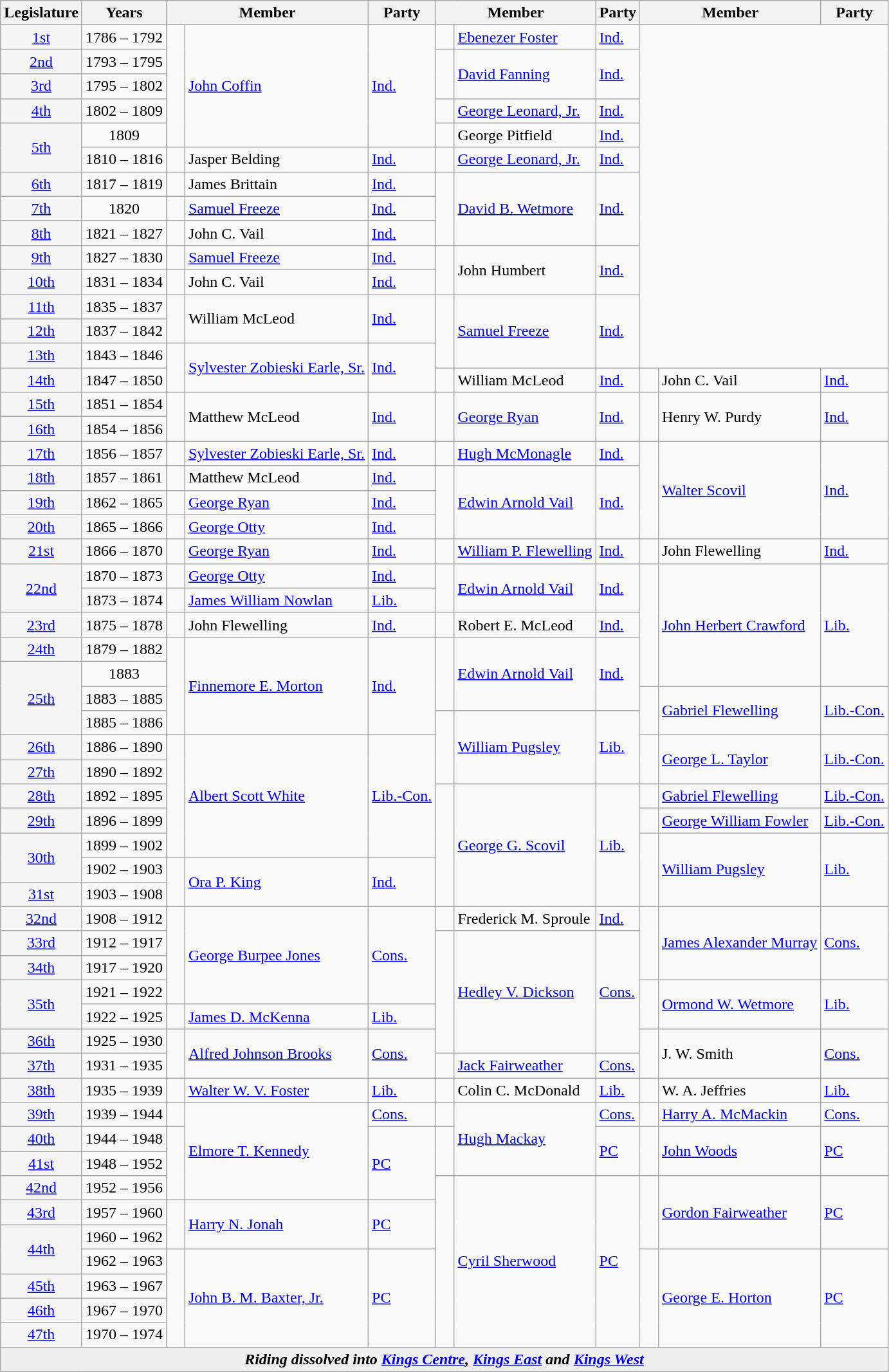<table class="wikitable">
<tr>
<th>Legislature</th>
<th style="width: 80px;">Years</th>
<th colspan="2">Member</th>
<th>Party</th>
<th colspan="2">Member</th>
<th>Party</th>
<th colspan="2">Member</th>
<th>Party</th>
</tr>
<tr>
<td bgcolor="whitesmoke" align="center"><a href='#'>1st</a></td>
<td>1786 – 1792</td>
<td rowspan="5" >   </td>
<td rowspan="5"><a href='#'>John Coffin</a></td>
<td rowspan="5"><a href='#'>Ind.</a></td>
<td>   </td>
<td><a href='#'>Ebenezer Foster</a></td>
<td><a href='#'>Ind.</a></td>
</tr>
<tr>
<td bgcolor="whitesmoke" align="center"><a href='#'>2nd</a></td>
<td>1793 – 1795</td>
<td rowspan="2" >   </td>
<td rowspan="2"><a href='#'>David Fanning</a></td>
<td rowspan="2"><a href='#'>Ind.</a></td>
</tr>
<tr>
<td bgcolor="whitesmoke" align="center"><a href='#'>3rd</a></td>
<td>1795 – 1802</td>
</tr>
<tr>
<td bgcolor="whitesmoke" align="center"><a href='#'>4th</a></td>
<td>1802 – 1809</td>
<td>   </td>
<td><a href='#'>George Leonard, Jr.</a></td>
<td><a href='#'>Ind.</a></td>
</tr>
<tr>
<td bgcolor="whitesmoke" align="center" rowspan="2"><a href='#'>5th</a></td>
<td align="center">1809</td>
<td>   </td>
<td>George Pitfield</td>
<td><a href='#'>Ind.</a></td>
</tr>
<tr>
<td>1810 – 1816</td>
<td>   </td>
<td>Jasper Belding</td>
<td><a href='#'>Ind.</a></td>
<td>   </td>
<td><a href='#'>George Leonard, Jr.</a></td>
<td><a href='#'>Ind.</a></td>
</tr>
<tr>
<td bgcolor="whitesmoke" align="center"><a href='#'>6th</a></td>
<td>1817 – 1819</td>
<td>   </td>
<td>James Brittain</td>
<td><a href='#'>Ind.</a></td>
<td rowspan="3" >   </td>
<td rowspan="3"><a href='#'>David B. Wetmore</a></td>
<td rowspan="3"><a href='#'>Ind.</a></td>
</tr>
<tr>
<td bgcolor="whitesmoke" align="center"><a href='#'>7th</a></td>
<td align="center">1820</td>
<td>   </td>
<td><a href='#'>Samuel Freeze</a></td>
<td><a href='#'>Ind.</a></td>
</tr>
<tr>
<td bgcolor="whitesmoke" align="center"><a href='#'>8th</a></td>
<td>1821 – 1827</td>
<td>   </td>
<td>John C. Vail</td>
<td><a href='#'>Ind.</a></td>
</tr>
<tr>
<td bgcolor="whitesmoke" align="center"><a href='#'>9th</a></td>
<td>1827 – 1830</td>
<td>   </td>
<td><a href='#'>Samuel Freeze</a></td>
<td><a href='#'>Ind.</a></td>
<td rowspan="2" >   </td>
<td rowspan="2">John Humbert</td>
<td rowspan="2"><a href='#'>Ind.</a></td>
</tr>
<tr>
<td bgcolor="whitesmoke" align="center"><a href='#'>10th</a></td>
<td>1831 – 1834</td>
<td>   </td>
<td>John C. Vail</td>
<td><a href='#'>Ind.</a></td>
</tr>
<tr>
<td bgcolor="whitesmoke" align="center"><a href='#'>11th</a></td>
<td>1835 – 1837</td>
<td rowspan="2" >   </td>
<td rowspan="2">William McLeod</td>
<td rowspan="2"><a href='#'>Ind.</a></td>
<td rowspan="3" >   </td>
<td rowspan="3"><a href='#'>Samuel Freeze</a></td>
<td rowspan="3"><a href='#'>Ind.</a></td>
</tr>
<tr>
<td bgcolor="whitesmoke" align="center"><a href='#'>12th</a></td>
<td>1837 – 1842</td>
</tr>
<tr>
<td bgcolor="whitesmoke" align="center"><a href='#'>13th</a></td>
<td>1843 – 1846</td>
<td rowspan="2" >   </td>
<td rowspan="2"><a href='#'>Sylvester Zobieski Earle, Sr.</a></td>
<td rowspan="2"><a href='#'>Ind.</a></td>
</tr>
<tr>
<td bgcolor="whitesmoke" align="center"><a href='#'>14th</a></td>
<td>1847 – 1850</td>
<td>   </td>
<td>William McLeod</td>
<td><a href='#'>Ind.</a></td>
<td>   </td>
<td>John C. Vail</td>
<td><a href='#'>Ind.</a></td>
</tr>
<tr>
<td bgcolor="whitesmoke" align="center"><a href='#'>15th</a></td>
<td>1851 – 1854</td>
<td rowspan="2" >   </td>
<td rowspan="2">Matthew McLeod</td>
<td rowspan="2"><a href='#'>Ind.</a></td>
<td rowspan="2" >   </td>
<td rowspan="2"><a href='#'>George Ryan</a></td>
<td rowspan="2"><a href='#'>Ind.</a></td>
<td rowspan="2" >   </td>
<td rowspan="2">Henry W. Purdy</td>
<td rowspan="2"><a href='#'>Ind.</a></td>
</tr>
<tr>
<td bgcolor="whitesmoke" align="center"><a href='#'>16th</a></td>
<td>1854 – 1856</td>
</tr>
<tr>
<td bgcolor="whitesmoke" align="center"><a href='#'>17th</a></td>
<td>1856 – 1857</td>
<td>   </td>
<td><a href='#'>Sylvester Zobieski Earle, Sr.</a></td>
<td><a href='#'>Ind.</a></td>
<td>   </td>
<td><a href='#'>Hugh McMonagle</a></td>
<td><a href='#'>Ind.</a></td>
<td rowspan="4" >   </td>
<td rowspan="4"><a href='#'>Walter Scovil</a></td>
<td rowspan="4"><a href='#'>Ind.</a></td>
</tr>
<tr>
<td bgcolor="whitesmoke" align="center"><a href='#'>18th</a></td>
<td>1857 – 1861</td>
<td>   </td>
<td>Matthew McLeod</td>
<td><a href='#'>Ind.</a></td>
<td rowspan="3" >   </td>
<td rowspan="3"><a href='#'>Edwin Arnold Vail</a></td>
<td rowspan="3"><a href='#'>Ind.</a></td>
</tr>
<tr>
<td bgcolor="whitesmoke" align="center"><a href='#'>19th</a></td>
<td>1862 – 1865</td>
<td>   </td>
<td><a href='#'>George Ryan</a></td>
<td><a href='#'>Ind.</a></td>
</tr>
<tr>
<td bgcolor="whitesmoke" align="center"><a href='#'>20th</a></td>
<td>1865 – 1866</td>
<td>   </td>
<td><a href='#'>George Otty</a></td>
<td><a href='#'>Ind.</a></td>
</tr>
<tr>
<td bgcolor="whitesmoke" align="center"><a href='#'>21st</a></td>
<td>1866 – 1870</td>
<td>   </td>
<td><a href='#'>George Ryan</a></td>
<td><a href='#'>Ind.</a></td>
<td>   </td>
<td><a href='#'>William P. Flewelling</a></td>
<td><a href='#'>Ind.</a></td>
<td>   </td>
<td>John Flewelling</td>
<td><a href='#'>Ind.</a></td>
</tr>
<tr>
<td bgcolor="whitesmoke" align="center" rowspan="2"><a href='#'>22nd</a></td>
<td>1870 – 1873</td>
<td>   </td>
<td><a href='#'>George Otty</a></td>
<td><a href='#'>Ind.</a></td>
<td rowspan="2" >   </td>
<td rowspan="2"><a href='#'>Edwin Arnold Vail</a></td>
<td rowspan="2"><a href='#'>Ind.</a></td>
<td rowspan="5" >   </td>
<td rowspan="5"><a href='#'>John Herbert Crawford</a></td>
<td rowspan="5"><a href='#'>Lib.</a></td>
</tr>
<tr>
<td>1873 – 1874</td>
<td>   </td>
<td><a href='#'>James William Nowlan</a></td>
<td><a href='#'>Lib.</a></td>
</tr>
<tr>
<td bgcolor="whitesmoke" align="center"><a href='#'>23rd</a></td>
<td>1875 – 1878</td>
<td>   </td>
<td>John Flewelling</td>
<td><a href='#'>Ind.</a></td>
<td>   </td>
<td>Robert E. McLeod</td>
<td><a href='#'>Ind.</a></td>
</tr>
<tr>
<td bgcolor="whitesmoke" align="center"><a href='#'>24th</a></td>
<td>1879 – 1882</td>
<td rowspan="4" >   </td>
<td rowspan="4"><a href='#'>Finnemore E. Morton</a></td>
<td rowspan="4"><a href='#'>Ind.</a></td>
<td rowspan="3" >   </td>
<td rowspan="3"><a href='#'>Edwin Arnold Vail</a></td>
<td rowspan="3"><a href='#'>Ind.</a></td>
</tr>
<tr>
<td bgcolor="whitesmoke" align="center" rowspan="3"><a href='#'>25th</a></td>
<td align="center">1883</td>
</tr>
<tr>
<td>1883 – 1885</td>
<td rowspan="2" >   </td>
<td rowspan="2"><a href='#'>Gabriel Flewelling</a></td>
<td rowspan="2"><a href='#'>Lib.-Con.</a></td>
</tr>
<tr>
<td>1885 – 1886</td>
<td rowspan="3" >   </td>
<td rowspan="3"><a href='#'>William Pugsley</a></td>
<td rowspan="3"><a href='#'>Lib.</a></td>
</tr>
<tr>
<td bgcolor="whitesmoke" align="center"><a href='#'>26th</a></td>
<td>1886 – 1890</td>
<td rowspan="5" >   </td>
<td rowspan="5"><a href='#'>Albert Scott White</a></td>
<td rowspan="5"><a href='#'>Lib.-Con.</a></td>
<td rowspan="2" >   </td>
<td rowspan="2"><a href='#'>George L. Taylor</a></td>
<td rowspan="2"><a href='#'>Lib.-Con.</a></td>
</tr>
<tr>
<td bgcolor="whitesmoke" align="center"><a href='#'>27th</a></td>
<td>1890 – 1892</td>
</tr>
<tr>
<td bgcolor="whitesmoke" align="center"><a href='#'>28th</a></td>
<td>1892 – 1895</td>
<td rowspan="5"  >   </td>
<td rowspan="5"><a href='#'>George G. Scovil</a></td>
<td rowspan="5"><a href='#'>Lib.</a></td>
<td>   </td>
<td><a href='#'>Gabriel Flewelling</a></td>
<td><a href='#'>Lib.-Con.</a></td>
</tr>
<tr>
<td bgcolor="whitesmoke" align="center"><a href='#'>29th</a></td>
<td>1896 – 1899</td>
<td>   </td>
<td><a href='#'>George William Fowler</a></td>
<td><a href='#'>Lib.-Con.</a></td>
</tr>
<tr>
<td bgcolor="whitesmoke" align="center"  rowspan="2"><a href='#'>30th</a></td>
<td>1899 – 1902</td>
<td rowspan="3" >   </td>
<td rowspan="3"><a href='#'>William Pugsley</a></td>
<td rowspan="3"><a href='#'>Lib.</a></td>
</tr>
<tr>
<td>1902 – 1903</td>
<td rowspan="2" >   </td>
<td rowspan="2"><a href='#'>Ora P. King</a></td>
<td rowspan="2"><a href='#'>Ind.</a></td>
</tr>
<tr>
<td bgcolor="whitesmoke" align="center"><a href='#'>31st</a></td>
<td>1903 – 1908</td>
</tr>
<tr>
<td bgcolor="whitesmoke" align="center"><a href='#'>32nd</a></td>
<td>1908 – 1912</td>
<td rowspan="4" >   </td>
<td rowspan="4"><a href='#'>George Burpee Jones</a></td>
<td rowspan="4"><a href='#'>Cons.</a></td>
<td>   </td>
<td>Frederick M. Sproule</td>
<td><a href='#'>Ind.</a></td>
<td rowspan="3" >   </td>
<td rowspan="3"><a href='#'>James Alexander Murray</a></td>
<td rowspan="3"><a href='#'>Cons.</a></td>
</tr>
<tr>
<td bgcolor="whitesmoke" align="center"><a href='#'>33rd</a></td>
<td>1912 – 1917</td>
<td rowspan="5" >   </td>
<td rowspan="5"><a href='#'>Hedley V. Dickson</a></td>
<td rowspan="5"><a href='#'>Cons.</a></td>
</tr>
<tr>
<td bgcolor="whitesmoke" align="center"><a href='#'>34th</a></td>
<td>1917 – 1920</td>
</tr>
<tr>
<td bgcolor="whitesmoke" align="center" rowspan="2"><a href='#'>35th</a></td>
<td>1921 – 1922</td>
<td rowspan="2" >   </td>
<td rowspan="2"><a href='#'>Ormond W. Wetmore</a></td>
<td rowspan="2"><a href='#'>Lib.</a></td>
</tr>
<tr>
<td>1922 – 1925</td>
<td>   </td>
<td><a href='#'>James D. McKenna</a></td>
<td><a href='#'>Lib.</a></td>
</tr>
<tr>
<td bgcolor="whitesmoke" align="center"><a href='#'>36th</a></td>
<td>1925 – 1930</td>
<td rowspan="2" >   </td>
<td rowspan="2"><a href='#'>Alfred Johnson Brooks</a></td>
<td rowspan="2"><a href='#'>Cons.</a></td>
<td rowspan="2" >   </td>
<td rowspan="2">J. W. Smith</td>
<td rowspan="2"><a href='#'>Cons.</a></td>
</tr>
<tr>
<td bgcolor="whitesmoke" align="center"><a href='#'>37th</a></td>
<td>1931 – 1935</td>
<td>   </td>
<td><a href='#'>Jack Fairweather</a></td>
<td><a href='#'>Cons.</a></td>
</tr>
<tr>
<td bgcolor="whitesmoke" align="center"><a href='#'>38th</a></td>
<td>1935 – 1939</td>
<td>   </td>
<td><a href='#'>Walter W. V. Foster</a></td>
<td><a href='#'>Lib.</a></td>
<td>   </td>
<td>Colin C. McDonald</td>
<td><a href='#'>Lib.</a></td>
<td>   </td>
<td>W. A. Jeffries</td>
<td><a href='#'>Lib.</a></td>
</tr>
<tr>
<td bgcolor="whitesmoke" align="center"><a href='#'>39th</a></td>
<td>1939 – 1944</td>
<td>   </td>
<td rowspan="4"><a href='#'>Elmore T. Kennedy</a></td>
<td><a href='#'>Cons.</a></td>
<td>   </td>
<td rowspan="3"><a href='#'>Hugh Mackay</a></td>
<td><a href='#'>Cons.</a></td>
<td>   </td>
<td><a href='#'>Harry A. McMackin</a></td>
<td><a href='#'>Cons.</a></td>
</tr>
<tr>
<td bgcolor="whitesmoke" align="center"><a href='#'>40th</a></td>
<td>1944 – 1948</td>
<td rowspan="3" >   </td>
<td rowspan="3"><a href='#'>PC</a></td>
<td rowspan="2" >   </td>
<td rowspan="2"><a href='#'>PC</a></td>
<td rowspan="2" >   </td>
<td rowspan="2"><a href='#'> John Woods</a></td>
<td rowspan="2"><a href='#'>PC</a></td>
</tr>
<tr>
<td bgcolor="whitesmoke" align="center"><a href='#'>41st</a></td>
<td>1948 – 1952</td>
</tr>
<tr>
<td bgcolor="whitesmoke" align="center"><a href='#'>42nd</a></td>
<td>1952 – 1956</td>
<td rowspan="7" >   </td>
<td rowspan="7"><a href='#'>Cyril Sherwood</a></td>
<td rowspan="7"><a href='#'>PC</a></td>
<td rowspan="3" >   </td>
<td rowspan="3"><a href='#'>Gordon Fairweather</a></td>
<td rowspan="3"><a href='#'>PC</a></td>
</tr>
<tr>
<td bgcolor="whitesmoke" align="center"><a href='#'>43rd</a></td>
<td>1957 – 1960</td>
<td rowspan="2" >   </td>
<td rowspan="2"><a href='#'>Harry N. Jonah</a></td>
<td rowspan="2"><a href='#'>PC</a></td>
</tr>
<tr>
<td bgcolor="whitesmoke" align="center" rowspan="2"><a href='#'>44th</a></td>
<td>1960 – 1962</td>
</tr>
<tr>
<td>1962 – 1963</td>
<td rowspan="4" >   </td>
<td rowspan="4"><a href='#'>John B. M. Baxter, Jr.</a></td>
<td rowspan="4"><a href='#'>PC</a></td>
<td rowspan="4" >   </td>
<td rowspan="4"><a href='#'>George E. Horton</a></td>
<td rowspan="4"><a href='#'>PC</a></td>
</tr>
<tr>
<td bgcolor="whitesmoke" align="center"><a href='#'>45th</a></td>
<td>1963 – 1967</td>
</tr>
<tr>
<td bgcolor="whitesmoke" align="center"><a href='#'>46th</a></td>
<td>1967 – 1970</td>
</tr>
<tr>
<td bgcolor="whitesmoke" align="center"><a href='#'>47th</a></td>
<td>1970 – 1974</td>
</tr>
<tr>
<td bgcolor="#F0F0F0" colspan="11" align="center"><strong><em>Riding dissolved into<em> <a href='#'>Kings Centre</a>, <a href='#'>Kings East</a> </em>and<em> <a href='#'>Kings West</a><strong></td>
</tr>
<tr>
</tr>
</table>
